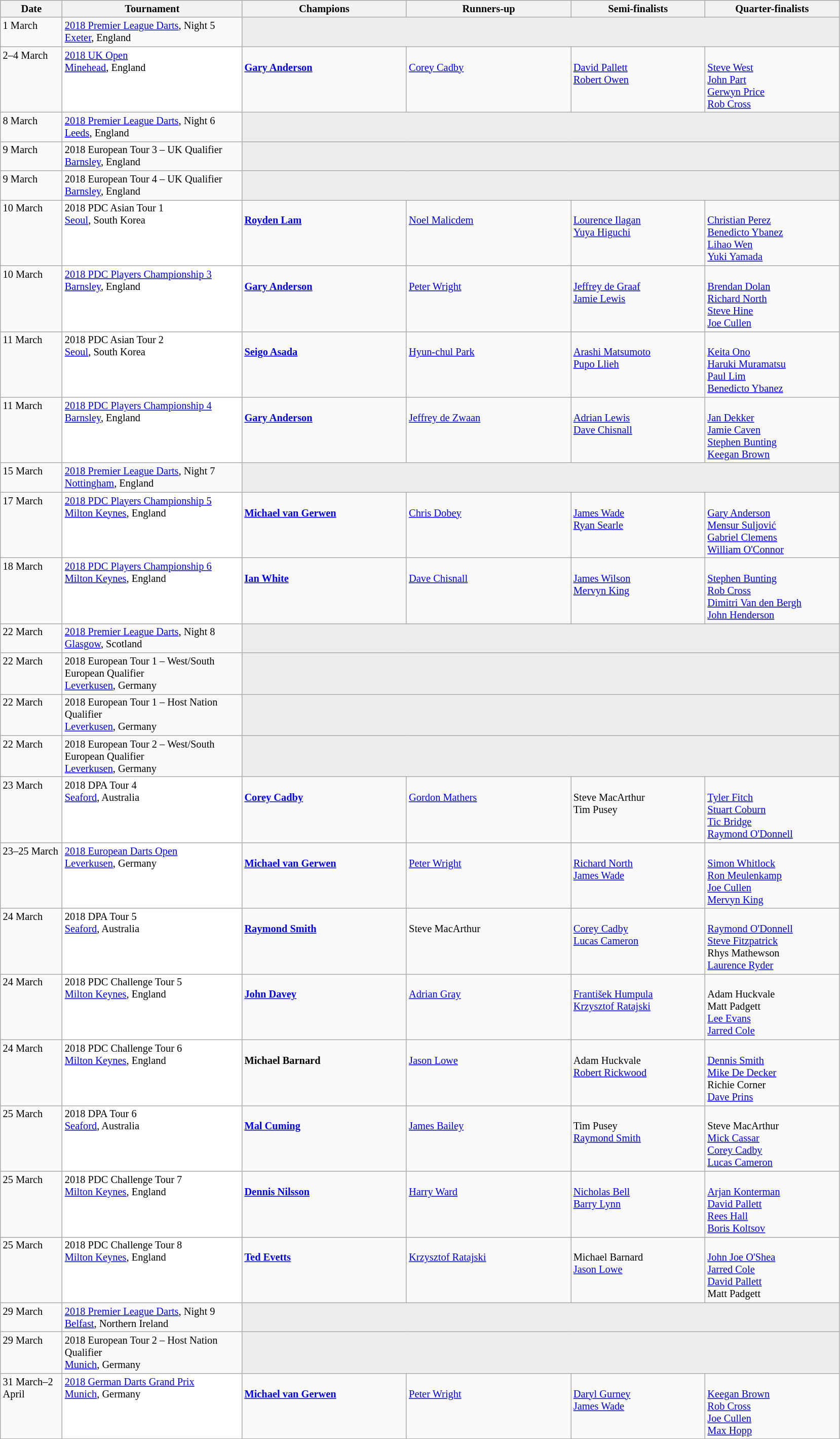<table class=wikitable style=font-size:85%>
<tr>
<th width=75>Date</th>
<th width=230>Tournament</th>
<th width=210>Champions</th>
<th width=210>Runners-up</th>
<th width=170>Semi-finalists</th>
<th width=170>Quarter-finalists</th>
</tr>
<tr valign="top">
<td rowspan=1>1 March</td>
<td><a href='#'>2018 Premier League Darts</a>, Night 5 <br><a href='#'>Exeter</a>, England</td>
<td colspan=4 bgcolor="#ededed"></td>
</tr>
<tr valign="top">
<td>2–4 March</td>
<td bgcolor="#ffffff"><a href='#'>2018 UK Open</a><br><a href='#'>Minehead</a>, England</td>
<td><br> <strong><a href='#'>Gary Anderson</a></strong></td>
<td><br> <a href='#'>Corey Cadby</a></td>
<td><br> <a href='#'>David Pallett</a> <br>
 <a href='#'>Robert Owen</a></td>
<td><br> <a href='#'>Steve West</a> <br>
 <a href='#'>John Part</a> <br>
 <a href='#'>Gerwyn Price</a> <br>
 <a href='#'>Rob Cross</a></td>
</tr>
<tr valign="top">
<td rowspan=1>8 March</td>
<td><a href='#'>2018 Premier League Darts</a>, Night 6 <br><a href='#'>Leeds</a>, England</td>
<td colspan=4 bgcolor="#ededed"></td>
</tr>
<tr valign="top">
<td rowspan=1>9 March</td>
<td>2018 European Tour 3 – UK Qualifier <br><a href='#'>Barnsley</a>, England</td>
<td colspan=4 bgcolor="#ededed"></td>
</tr>
<tr valign="top">
<td rowspan=1>9 March</td>
<td>2018 European Tour 4 – UK Qualifier <br><a href='#'>Barnsley</a>, England</td>
<td colspan=4 bgcolor="#ededed"></td>
</tr>
<tr valign="top">
<td>10 March</td>
<td bgcolor="#ffffff">2018 PDC Asian Tour 1<br><a href='#'>Seoul</a>, South Korea</td>
<td><br> <strong><a href='#'>Royden Lam</a></strong></td>
<td><br> <a href='#'>Noel Malicdem</a></td>
<td><br> <a href='#'>Lourence Ilagan</a><br>
 <a href='#'>Yuya Higuchi</a></td>
<td><br> <a href='#'>Christian Perez</a> <br>
 <a href='#'>Benedicto Ybanez</a> <br>
 <a href='#'>Lihao Wen</a> <br>
 <a href='#'>Yuki Yamada</a></td>
</tr>
<tr valign="top">
<td>10 March</td>
<td bgcolor="#ffffff"><a href='#'>2018 PDC Players Championship 3</a><br><a href='#'>Barnsley</a>, England</td>
<td><br> <strong><a href='#'>Gary Anderson</a></strong></td>
<td><br> <a href='#'>Peter Wright</a></td>
<td><br> <a href='#'>Jeffrey de Graaf</a> <br>
 <a href='#'>Jamie Lewis</a></td>
<td><br> <a href='#'>Brendan Dolan</a> <br>
 <a href='#'>Richard North</a> <br>
 <a href='#'>Steve Hine</a> <br>
 <a href='#'>Joe Cullen</a></td>
</tr>
<tr valign="top">
<td>11 March</td>
<td bgcolor="#ffffff">2018 PDC Asian Tour 2<br><a href='#'>Seoul</a>, South Korea</td>
<td><br> <strong><a href='#'>Seigo Asada</a></strong></td>
<td><br> <a href='#'>Hyun-chul Park</a></td>
<td><br> <a href='#'>Arashi Matsumoto</a> <br>
 <a href='#'>Pupo Llieh</a></td>
<td><br> <a href='#'>Keita Ono</a> <br>
 <a href='#'>Haruki Muramatsu</a> <br>
 <a href='#'>Paul Lim</a> <br>
 <a href='#'>Benedicto Ybanez</a></td>
</tr>
<tr valign="top">
<td>11 March</td>
<td bgcolor="#ffffff"><a href='#'>2018 PDC Players Championship 4</a><br><a href='#'>Barnsley</a>, England</td>
<td><br> <strong><a href='#'>Gary Anderson</a></strong></td>
<td><br> <a href='#'>Jeffrey de Zwaan</a></td>
<td><br> <a href='#'>Adrian Lewis</a> <br>
 <a href='#'>Dave Chisnall</a></td>
<td><br> <a href='#'>Jan Dekker</a> <br>
 <a href='#'>Jamie Caven</a> <br>
 <a href='#'>Stephen Bunting</a> <br>
 <a href='#'>Keegan Brown</a></td>
</tr>
<tr valign="top">
<td rowspan=1>15 March</td>
<td><a href='#'>2018 Premier League Darts</a>, Night 7 <br><a href='#'>Nottingham</a>, England</td>
<td colspan=4 bgcolor="#ededed"></td>
</tr>
<tr valign="top">
<td>17 March</td>
<td bgcolor="#ffffff"><a href='#'>2018 PDC Players Championship 5</a><br><a href='#'>Milton Keynes</a>, England</td>
<td><br> <strong><a href='#'>Michael van Gerwen</a></strong></td>
<td><br> <a href='#'>Chris Dobey</a></td>
<td><br> <a href='#'>James Wade</a> <br>
 <a href='#'>Ryan Searle</a></td>
<td><br> <a href='#'>Gary Anderson</a> <br>
 <a href='#'>Mensur Suljović</a> <br>
 <a href='#'>Gabriel Clemens</a> <br>
 <a href='#'>William O'Connor</a></td>
</tr>
<tr valign="top">
<td>18 March</td>
<td bgcolor="#ffffff"><a href='#'>2018 PDC Players Championship 6</a><br><a href='#'>Milton Keynes</a>, England</td>
<td><br> <strong><a href='#'>Ian White</a></strong></td>
<td><br> <a href='#'>Dave Chisnall</a></td>
<td><br> <a href='#'>James Wilson</a> <br>
 <a href='#'>Mervyn King</a></td>
<td><br> <a href='#'>Stephen Bunting</a> <br>
 <a href='#'>Rob Cross</a> <br>
 <a href='#'>Dimitri Van den Bergh</a> <br>
 <a href='#'>John Henderson</a></td>
</tr>
<tr valign="top">
<td rowspan=1>22 March</td>
<td><a href='#'>2018 Premier League Darts</a>, Night 8 <br><a href='#'>Glasgow</a>, Scotland</td>
<td colspan=4 bgcolor="#ededed"></td>
</tr>
<tr valign="top">
<td rowspan=1>22 March</td>
<td>2018 European Tour 1 – West/South European Qualifier <br><a href='#'>Leverkusen</a>, Germany</td>
<td colspan=4 bgcolor="#ededed"></td>
</tr>
<tr valign="top">
<td rowspan=1>22 March</td>
<td>2018 European Tour 1 – Host Nation Qualifier <br><a href='#'>Leverkusen</a>, Germany</td>
<td colspan=4 bgcolor="#ededed"></td>
</tr>
<tr valign="top">
<td rowspan=1>22 March</td>
<td>2018 European Tour 2 – West/South European Qualifier <br><a href='#'>Leverkusen</a>, Germany</td>
<td colspan=4 bgcolor="#ededed"></td>
</tr>
<tr valign="top">
<td>23 March</td>
<td bgcolor="#ffffff">2018 DPA Tour 4<br><a href='#'>Seaford</a>, Australia</td>
<td><br> <strong><a href='#'>Corey Cadby</a></strong></td>
<td><br> <a href='#'>Gordon Mathers</a></td>
<td><br> Steve MacArthur <br>
 Tim Pusey</td>
<td><br> <a href='#'>Tyler Fitch</a> <br>
 <a href='#'>Stuart Coburn</a> <br>
 <a href='#'>Tic Bridge</a> <br>
 <a href='#'>Raymond O'Donnell</a></td>
</tr>
<tr valign="top">
<td>23–25 March</td>
<td bgcolor="#ffffff"><a href='#'>2018 European Darts Open</a><br><a href='#'>Leverkusen</a>, Germany</td>
<td><br> <strong><a href='#'>Michael van Gerwen</a></strong></td>
<td><br> <a href='#'>Peter Wright</a></td>
<td><br> <a href='#'>Richard North</a> <br>
 <a href='#'>James Wade</a></td>
<td><br> <a href='#'>Simon Whitlock</a> <br>
 <a href='#'>Ron Meulenkamp</a> <br>
 <a href='#'>Joe Cullen</a> <br>
 <a href='#'>Mervyn King</a></td>
</tr>
<tr valign="top">
<td>24 March</td>
<td bgcolor="#ffffff">2018 DPA Tour 5<br><a href='#'>Seaford</a>, Australia</td>
<td><br> <strong><a href='#'>Raymond Smith</a></strong></td>
<td><br> Steve MacArthur</td>
<td><br> <a href='#'>Corey Cadby</a> <br>
 <a href='#'>Lucas Cameron</a></td>
<td><br> <a href='#'>Raymond O'Donnell</a> <br>
 <a href='#'>Steve Fitzpatrick</a> <br>
 Rhys Mathewson <br>
 <a href='#'>Laurence Ryder</a></td>
</tr>
<tr valign="top">
<td>24 March</td>
<td bgcolor="#ffffff">2018 PDC Challenge Tour 5<br><a href='#'>Milton Keynes</a>, England</td>
<td><br> <strong><a href='#'>John Davey</a></strong></td>
<td><br> <a href='#'>Adrian Gray</a></td>
<td><br> <a href='#'>František Humpula</a> <br>
 <a href='#'>Krzysztof Ratajski</a></td>
<td><br> Adam Huckvale <br>
 Matt Padgett <br>
 <a href='#'>Lee Evans</a> <br>
 <a href='#'>Jarred Cole</a></td>
</tr>
<tr valign="top">
<td>24 March</td>
<td bgcolor="#ffffff">2018 PDC Challenge Tour 6<br><a href='#'>Milton Keynes</a>, England</td>
<td><br> <strong>Michael Barnard</strong></td>
<td><br> <a href='#'>Jason Lowe</a></td>
<td><br> Adam Huckvale <br>
 <a href='#'>Robert Rickwood</a></td>
<td><br> <a href='#'>Dennis Smith</a> <br>
 <a href='#'>Mike De Decker</a> <br>
 Richie Corner <br>
 <a href='#'>Dave Prins</a></td>
</tr>
<tr valign="top">
<td>25 March</td>
<td bgcolor="#ffffff">2018 DPA Tour 6<br><a href='#'>Seaford</a>, Australia</td>
<td><br> <strong><a href='#'>Mal Cuming</a></strong></td>
<td><br> <a href='#'>James Bailey</a></td>
<td><br> Tim Pusey <br>
 <a href='#'>Raymond Smith</a></td>
<td><br> Steve MacArthur <br>
 <a href='#'>Mick Cassar</a> <br>
 <a href='#'>Corey Cadby</a> <br>
 <a href='#'>Lucas Cameron</a></td>
</tr>
<tr valign="top">
<td>25 March</td>
<td bgcolor="#ffffff">2018 PDC Challenge Tour 7<br><a href='#'>Milton Keynes</a>, England</td>
<td><br> <strong><a href='#'>Dennis Nilsson</a></strong></td>
<td><br> <a href='#'>Harry Ward</a></td>
<td><br> <a href='#'>Nicholas Bell</a> <br>
 <a href='#'>Barry Lynn</a></td>
<td><br> <a href='#'>Arjan Konterman</a> <br>
 <a href='#'>David Pallett</a> <br>
 <a href='#'>Rees Hall</a> <br>
 <a href='#'>Boris Koltsov</a></td>
</tr>
<tr valign="top">
<td>25 March</td>
<td bgcolor="#ffffff">2018 PDC Challenge Tour 8<br><a href='#'>Milton Keynes</a>, England</td>
<td><br> <strong><a href='#'>Ted Evetts</a></strong></td>
<td><br> <a href='#'>Krzysztof Ratajski</a></td>
<td><br> Michael Barnard <br>
 <a href='#'>Jason Lowe</a></td>
<td><br> <a href='#'>John Joe O'Shea</a> <br>
 <a href='#'>Jarred Cole</a> <br>
 <a href='#'>David Pallett</a> <br>
 Matt Padgett</td>
</tr>
<tr valign="top">
<td rowspan=1>29 March</td>
<td><a href='#'>2018 Premier League Darts</a>, Night 9 <br><a href='#'>Belfast</a>, Northern Ireland</td>
<td colspan=4 bgcolor="#ededed"></td>
</tr>
<tr valign="top">
<td rowspan=1>29 March</td>
<td>2018 European Tour 2 – Host Nation Qualifier <br><a href='#'>Munich</a>, Germany</td>
<td colspan=4 bgcolor="#ededed"></td>
</tr>
<tr valign="top">
<td>31 March–2 April</td>
<td bgcolor="#ffffff"><a href='#'>2018 German Darts Grand Prix</a><br><a href='#'>Munich</a>, Germany</td>
<td><br> <strong><a href='#'>Michael van Gerwen</a></strong></td>
<td><br> <a href='#'>Peter Wright</a></td>
<td><br> <a href='#'>Daryl Gurney</a> <br>
 <a href='#'>James Wade</a></td>
<td><br> <a href='#'>Keegan Brown</a> <br>
 <a href='#'>Rob Cross</a> <br>
 <a href='#'>Joe Cullen</a> <br>
 <a href='#'>Max Hopp</a></td>
</tr>
</table>
